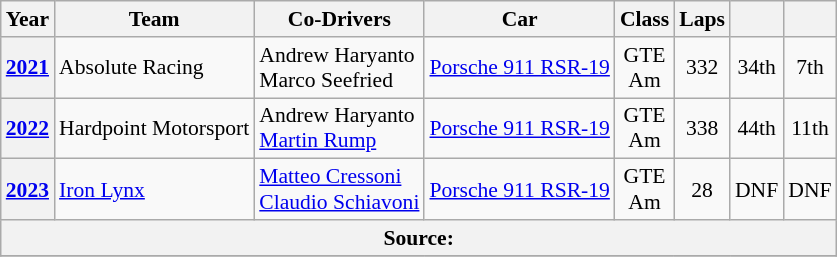<table class="wikitable" style="text-align:center; font-size:90%">
<tr>
<th>Year</th>
<th>Team</th>
<th>Co-Drivers</th>
<th>Car</th>
<th>Class</th>
<th>Laps</th>
<th></th>
<th></th>
</tr>
<tr>
<th><a href='#'>2021</a></th>
<td align="left"> Absolute Racing</td>
<td align="left"> Andrew Haryanto<br> Marco Seefried</td>
<td align="left"><a href='#'>Porsche 911 RSR-19</a></td>
<td>GTE<br>Am</td>
<td>332</td>
<td>34th</td>
<td>7th</td>
</tr>
<tr>
<th><a href='#'>2022</a></th>
<td align="left"> Hardpoint Motorsport</td>
<td align="left"> Andrew Haryanto<br> <a href='#'>Martin Rump</a></td>
<td align="left"><a href='#'>Porsche 911 RSR-19</a></td>
<td>GTE<br>Am</td>
<td>338</td>
<td>44th</td>
<td>11th</td>
</tr>
<tr>
<th><a href='#'>2023</a></th>
<td align="left"> <a href='#'>Iron Lynx</a></td>
<td align="left"> <a href='#'>Matteo Cressoni</a><br> <a href='#'>Claudio Schiavoni</a></td>
<td align="left"><a href='#'>Porsche 911 RSR-19</a></td>
<td>GTE<br>Am</td>
<td>28</td>
<td>DNF</td>
<td>DNF</td>
</tr>
<tr>
<th colspan="8">Source:</th>
</tr>
<tr>
</tr>
</table>
